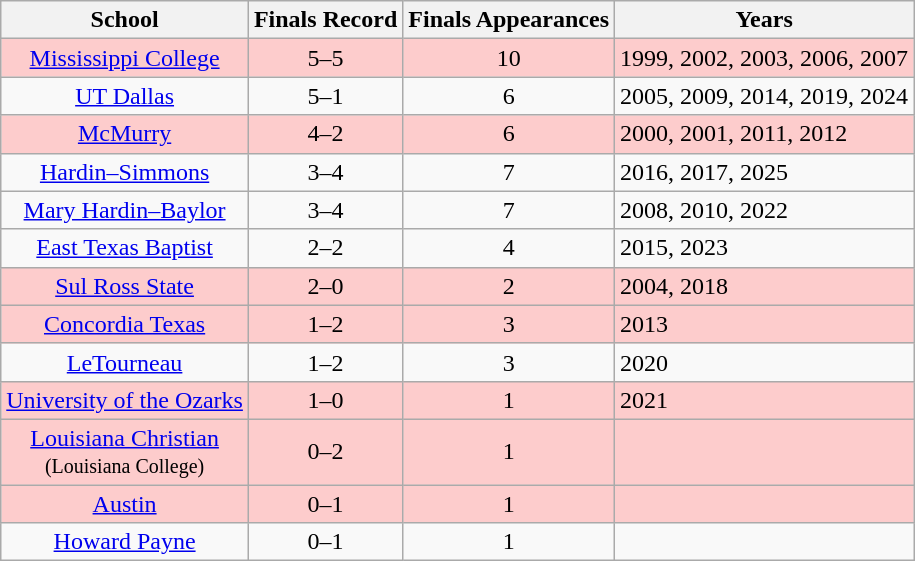<table class="wikitable sortable" style="text-align:center;">
<tr>
<th>School</th>
<th>Finals Record</th>
<th>Finals Appearances</th>
<th class=unsortable>Years</th>
</tr>
<tr bgcolor=#fdcccc>
<td><a href='#'>Mississippi College</a></td>
<td>5–5</td>
<td>10</td>
<td align=left>1999, 2002, 2003, 2006, 2007</td>
</tr>
<tr>
<td><a href='#'>UT Dallas</a></td>
<td>5–1</td>
<td>6</td>
<td align=left>2005, 2009, 2014, 2019, 2024</td>
</tr>
<tr bgcolor=#fdcccc>
<td><a href='#'>McMurry</a></td>
<td>4–2</td>
<td>6</td>
<td align=left>2000, 2001, 2011, 2012</td>
</tr>
<tr>
<td><a href='#'>Hardin–Simmons</a></td>
<td>3–4</td>
<td>7</td>
<td align=left>2016, 2017, 2025</td>
</tr>
<tr>
<td><a href='#'>Mary Hardin–Baylor</a></td>
<td>3–4</td>
<td>7</td>
<td align=left>2008, 2010, 2022</td>
</tr>
<tr>
<td><a href='#'>East Texas Baptist</a></td>
<td>2–2</td>
<td>4</td>
<td align=left>2015, 2023</td>
</tr>
<tr bgcolor=#fdcccc>
<td><a href='#'>Sul Ross State</a></td>
<td>2–0</td>
<td>2</td>
<td align=left>2004, 2018</td>
</tr>
<tr bgcolor=#fdcccc>
<td><a href='#'>Concordia Texas</a></td>
<td>1–2</td>
<td>3</td>
<td align=left>2013</td>
</tr>
<tr>
<td><a href='#'>LeTourneau</a></td>
<td>1–2</td>
<td>3</td>
<td align=left>2020</td>
</tr>
<tr bgcolor=#fdcccc>
<td><a href='#'>University of the Ozarks</a></td>
<td>1–0</td>
<td>1</td>
<td align=left>2021</td>
</tr>
<tr bgcolor=#fdcccc>
<td><a href='#'>Louisiana Christian</a><br><small>(Louisiana College)</small></td>
<td>0–2</td>
<td>1</td>
<td align=left></td>
</tr>
<tr bgcolor=#fdcccc>
<td><a href='#'>Austin</a></td>
<td>0–1</td>
<td>1</td>
<td align=left></td>
</tr>
<tr>
<td><a href='#'>Howard Payne</a></td>
<td>0–1</td>
<td>1</td>
<td align=left></td>
</tr>
</table>
